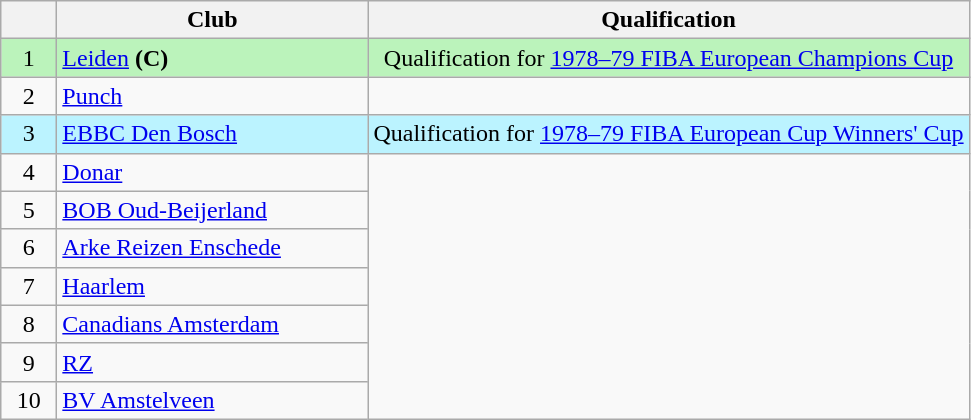<table class="wikitable" style="text-align:center;">
<tr>
<th width="30"></th>
<th width="200">Club</th>
<th>Qualification</th>
</tr>
<tr bgcolor="#BBF3BB">
<td>1</td>
<td align="left"><a href='#'>Leiden</a> <strong>(C)</strong></td>
<td>Qualification for <a href='#'>1978–79 FIBA European Champions Cup</a></td>
</tr>
<tr>
<td>2</td>
<td align="left"><a href='#'>Punch</a></td>
<td></td>
</tr>
<tr bgcolor="#BBF3FF">
<td>3</td>
<td align="left"><a href='#'>EBBC Den Bosch</a></td>
<td>Qualification for <a href='#'>1978–79 FIBA European Cup Winners' Cup</a></td>
</tr>
<tr>
<td>4</td>
<td align="left"><a href='#'>Donar</a></td>
<td rowspan="7"></td>
</tr>
<tr>
<td>5</td>
<td align="left"><a href='#'>BOB Oud-Beijerland</a></td>
</tr>
<tr>
<td>6</td>
<td align="left"><a href='#'>Arke Reizen Enschede</a></td>
</tr>
<tr>
<td>7</td>
<td align="left"><a href='#'>Haarlem</a></td>
</tr>
<tr>
<td>8</td>
<td align="left"><a href='#'>Canadians Amsterdam</a></td>
</tr>
<tr>
<td>9</td>
<td align="left"><a href='#'>RZ</a></td>
</tr>
<tr>
<td>10</td>
<td align="left"><a href='#'>BV Amstelveen</a></td>
</tr>
</table>
